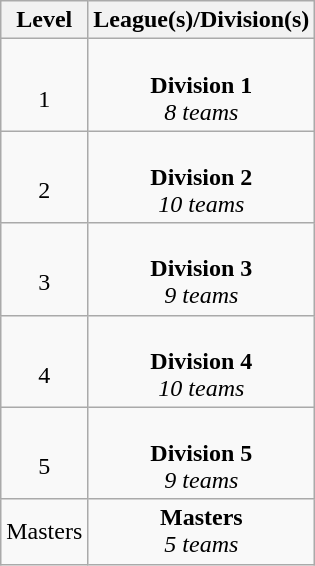<table class="wikitable" style="text-align: center;">
<tr>
<th>Level</th>
<th>League(s)/Division(s)</th>
</tr>
<tr>
<td><br>1</td>
<td><br><strong>Division 1</strong><br>
<em>8 teams</em></td>
</tr>
<tr>
<td><br>2</td>
<td><br><strong>Division 2</strong><br>
<em>10 teams</em></td>
</tr>
<tr>
<td><br>3</td>
<td><br><strong>Division 3</strong><br>
<em>9 teams</em></td>
</tr>
<tr>
<td><br>4</td>
<td><br><strong>Division 4</strong><br>
<em>10 teams</em></td>
</tr>
<tr>
<td><br>5</td>
<td><br><strong>Division 5</strong><br>
<em>9 teams</em></td>
</tr>
<tr>
<td>Masters</td>
<td><strong>Masters</strong><br><em>5 teams</em></td>
</tr>
</table>
